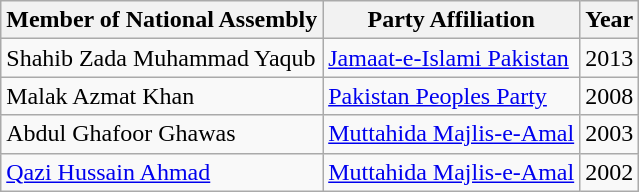<table class="wikitable sortable">
<tr>
<th>Member of National Assembly</th>
<th>Party Affiliation</th>
<th>Year</th>
</tr>
<tr>
<td>Shahib Zada Muhammad Yaqub</td>
<td><a href='#'>Jamaat-e-Islami Pakistan</a></td>
<td>2013</td>
</tr>
<tr>
<td>Malak Azmat Khan</td>
<td><a href='#'>Pakistan Peoples Party</a></td>
<td>2008</td>
</tr>
<tr>
<td>Abdul Ghafoor Ghawas</td>
<td><a href='#'>Muttahida Majlis-e-Amal</a></td>
<td>2003</td>
</tr>
<tr>
<td><a href='#'>Qazi Hussain Ahmad</a></td>
<td><a href='#'>Muttahida Majlis-e-Amal</a></td>
<td>2002</td>
</tr>
</table>
